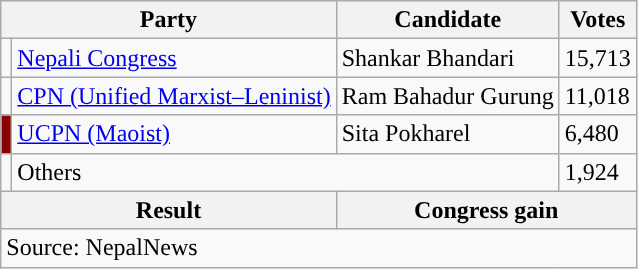<table class="wikitable">
<tr>
<th colspan="2">Party</th>
<th>Candidate</th>
<th>Votes</th>
</tr>
<tr>
<td style="background-color:"></td>
<td><a href='#'>Nepali Congress</a></td>
<td>Shankar Bhandari</td>
<td>15,713</td>
</tr>
<tr>
<td style="background-color:"></td>
<td><a href='#'>CPN (Unified Marxist–Leninist)</a></td>
<td>Ram Bahadur Gurung</td>
<td>11,018</td>
</tr>
<tr>
<td style="background-color:darkred"></td>
<td><a href='#'>UCPN (Maoist)</a></td>
<td>Sita Pokharel</td>
<td>6,480</td>
</tr>
<tr>
<td></td>
<td colspan="2">Others</td>
<td>1,924</td>
</tr>
<tr>
<th colspan="2">Result</th>
<th colspan="2">Congress gain</th>
</tr>
<tr>
<td colspan="4">Source: NepalNews</td>
</tr>
</table>
